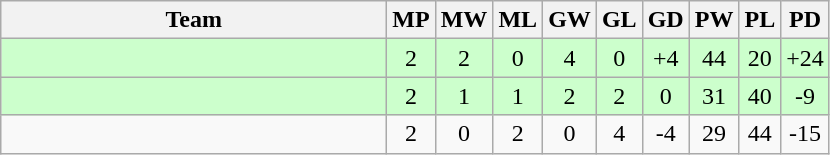<table class=wikitable style="text-align:center">
<tr>
<th width=250>Team</th>
<th width=20>MP</th>
<th width=20>MW</th>
<th width=20>ML</th>
<th width=20>GW</th>
<th width=20>GL</th>
<th width=20>GD</th>
<th width=20>PW</th>
<th width=20>PL</th>
<th width=20>PD</th>
</tr>
<tr style="background:#cfc;">
<td align=left><br></td>
<td>2</td>
<td>2</td>
<td>0</td>
<td>4</td>
<td>0</td>
<td>+4</td>
<td>44</td>
<td>20</td>
<td>+24</td>
</tr>
<tr style="background:#cfc;">
<td align=left><br></td>
<td>2</td>
<td>1</td>
<td>1</td>
<td>2</td>
<td>2</td>
<td>0</td>
<td>31</td>
<td>40</td>
<td>-9</td>
</tr>
<tr>
<td align=left><br></td>
<td>2</td>
<td>0</td>
<td>2</td>
<td>0</td>
<td>4</td>
<td>-4</td>
<td>29</td>
<td>44</td>
<td>-15</td>
</tr>
</table>
